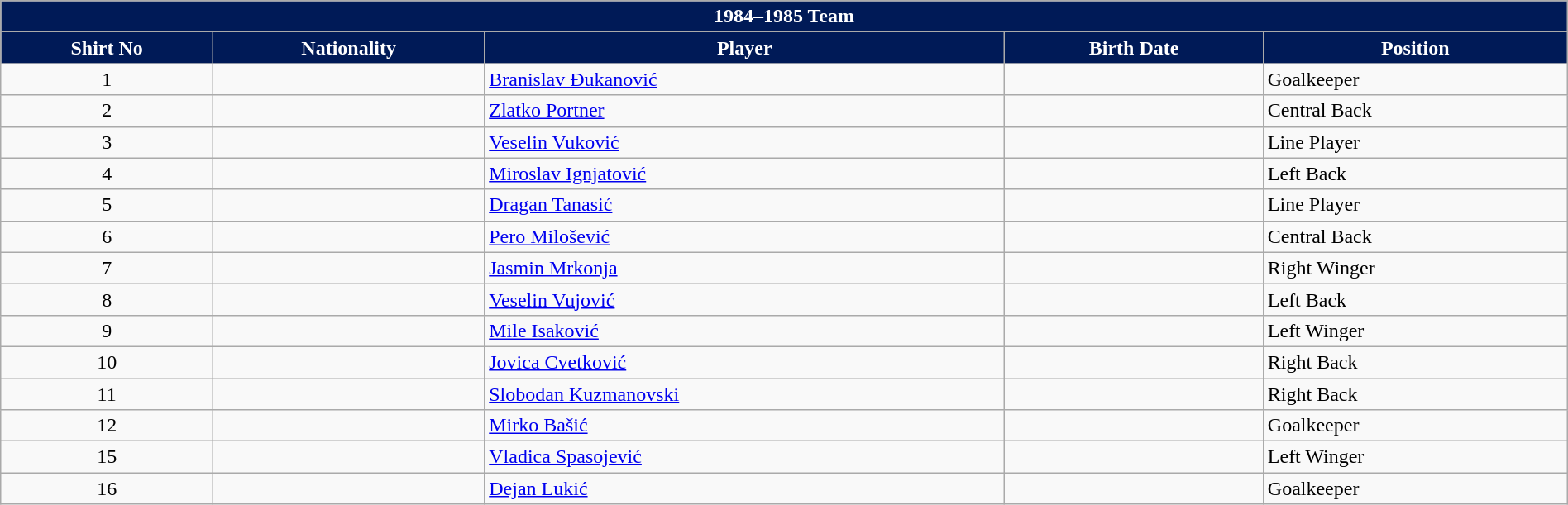<table class="wikitable collapsible collapsed" style="width:100%;">
<tr>
<th colspan=5 style="background-color:#001A57;color:#FFFFFF;text-align:center;"><strong>1984–1985 Team</strong></th>
</tr>
<tr>
<th style="color:#FFFFFF; background:#001A57">Shirt No</th>
<th style="color:#FFFFFF; background:#001A57">Nationality</th>
<th style="color:#FFFFFF; background:#001A57">Player</th>
<th style="color:#FFFFFF; background:#001A57">Birth Date</th>
<th style="color:#FFFFFF; background:#001A57">Position</th>
</tr>
<tr>
<td align=center>1</td>
<td></td>
<td><a href='#'>Branislav Đukanović</a></td>
<td></td>
<td>Goalkeeper</td>
</tr>
<tr>
<td align=center>2</td>
<td></td>
<td><a href='#'>Zlatko Portner</a></td>
<td></td>
<td>Central Back</td>
</tr>
<tr>
<td align=center>3</td>
<td></td>
<td><a href='#'>Veselin Vuković</a></td>
<td></td>
<td>Line Player</td>
</tr>
<tr>
<td align=center>4</td>
<td></td>
<td><a href='#'>Miroslav Ignjatović</a></td>
<td></td>
<td>Left Back</td>
</tr>
<tr>
<td align=center>5</td>
<td></td>
<td><a href='#'>Dragan Tanasić</a></td>
<td></td>
<td>Line Player</td>
</tr>
<tr>
<td align=center>6</td>
<td></td>
<td><a href='#'>Pero Milošević</a></td>
<td></td>
<td>Central Back</td>
</tr>
<tr>
<td align=center>7</td>
<td></td>
<td><a href='#'>Jasmin Mrkonja</a></td>
<td></td>
<td>Right Winger</td>
</tr>
<tr>
<td align=center>8</td>
<td></td>
<td><a href='#'>Veselin Vujović</a></td>
<td></td>
<td>Left Back</td>
</tr>
<tr>
<td align=center>9</td>
<td></td>
<td><a href='#'>Mile Isaković</a></td>
<td></td>
<td>Left Winger</td>
</tr>
<tr>
<td align=center>10</td>
<td></td>
<td><a href='#'>Jovica Cvetković</a></td>
<td></td>
<td>Right Back</td>
</tr>
<tr>
<td align=center>11</td>
<td></td>
<td><a href='#'>Slobodan Kuzmanovski</a></td>
<td></td>
<td>Right Back</td>
</tr>
<tr>
<td align=center>12</td>
<td></td>
<td><a href='#'>Mirko Bašić</a></td>
<td></td>
<td>Goalkeeper</td>
</tr>
<tr>
<td align=center>15</td>
<td></td>
<td><a href='#'>Vladica Spasojević</a></td>
<td></td>
<td>Left Winger</td>
</tr>
<tr>
<td align=center>16</td>
<td></td>
<td><a href='#'>Dejan Lukić</a></td>
<td></td>
<td>Goalkeeper</td>
</tr>
</table>
